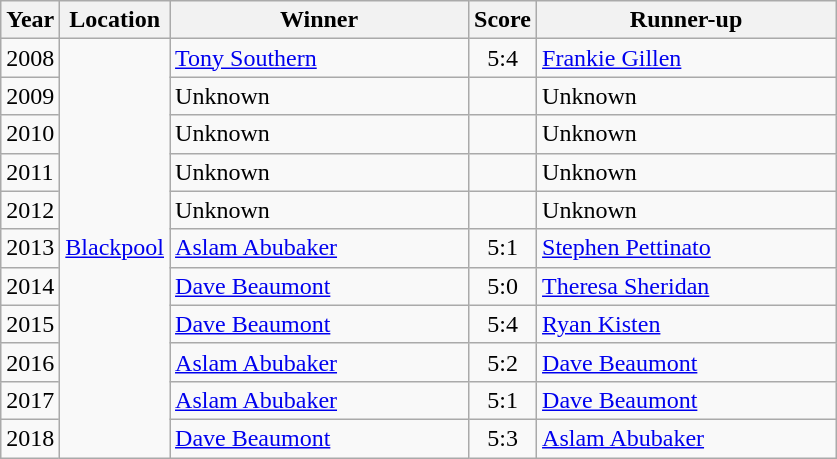<table class="wikitable">
<tr>
<th>Year</th>
<th>Location</th>
<th style="width:12em">Winner</th>
<th>Score</th>
<th style="width:12em">Runner-up</th>
</tr>
<tr>
<td>2008</td>
<td rowspan="11"> <a href='#'>Blackpool</a></td>
<td> <a href='#'>Tony Southern</a></td>
<td style="text-align:center">5:4</td>
<td> <a href='#'>Frankie Gillen</a></td>
</tr>
<tr>
<td>2009</td>
<td>Unknown</td>
<td></td>
<td>Unknown</td>
</tr>
<tr>
<td>2010</td>
<td>Unknown</td>
<td></td>
<td>Unknown</td>
</tr>
<tr>
<td>2011</td>
<td>Unknown</td>
<td></td>
<td>Unknown</td>
</tr>
<tr>
<td>2012</td>
<td>Unknown</td>
<td></td>
<td>Unknown</td>
</tr>
<tr>
<td>2013</td>
<td> <a href='#'>Aslam Abubaker</a></td>
<td style="text-align:center">5:1</td>
<td> <a href='#'>Stephen Pettinato</a></td>
</tr>
<tr>
<td>2014</td>
<td> <a href='#'>Dave Beaumont</a></td>
<td style="text-align:center">5:0</td>
<td> <a href='#'>Theresa Sheridan</a></td>
</tr>
<tr>
<td>2015</td>
<td> <a href='#'>Dave Beaumont</a></td>
<td style="text-align:center">5:4</td>
<td> <a href='#'>Ryan Kisten</a></td>
</tr>
<tr>
<td>2016</td>
<td> <a href='#'>Aslam Abubaker</a></td>
<td style="text-align:center">5:2</td>
<td> <a href='#'>Dave Beaumont</a></td>
</tr>
<tr>
<td>2017</td>
<td> <a href='#'>Aslam Abubaker</a></td>
<td style="text-align:center">5:1</td>
<td> <a href='#'>Dave Beaumont</a></td>
</tr>
<tr>
<td>2018</td>
<td> <a href='#'>Dave Beaumont</a></td>
<td style="text-align:center">5:3</td>
<td> <a href='#'>Aslam Abubaker</a></td>
</tr>
</table>
